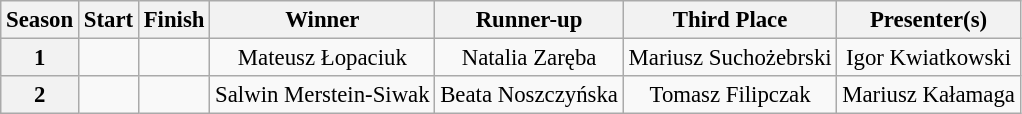<table class="wikitable" style="text-align:center; font-size:95%">
<tr>
<th scope="col">Season</th>
<th scope="col">Start</th>
<th scope="col">Finish</th>
<th scope="col">Winner</th>
<th scope="col">Runner-up</th>
<th scope="col">Third Place</th>
<th scope="col">Presenter(s)</th>
</tr>
<tr>
<th scope="row">1</th>
<td></td>
<td></td>
<td>Mateusz Łopaciuk</td>
<td>Natalia Zaręba</td>
<td>Mariusz Suchożebrski</td>
<td>Igor Kwiatkowski</td>
</tr>
<tr>
<th scope="row">2</th>
<td></td>
<td></td>
<td>Salwin Merstein-Siwak</td>
<td>Beata Noszczyńska</td>
<td>Tomasz Filipczak</td>
<td>Mariusz Kałamaga</td>
</tr>
</table>
